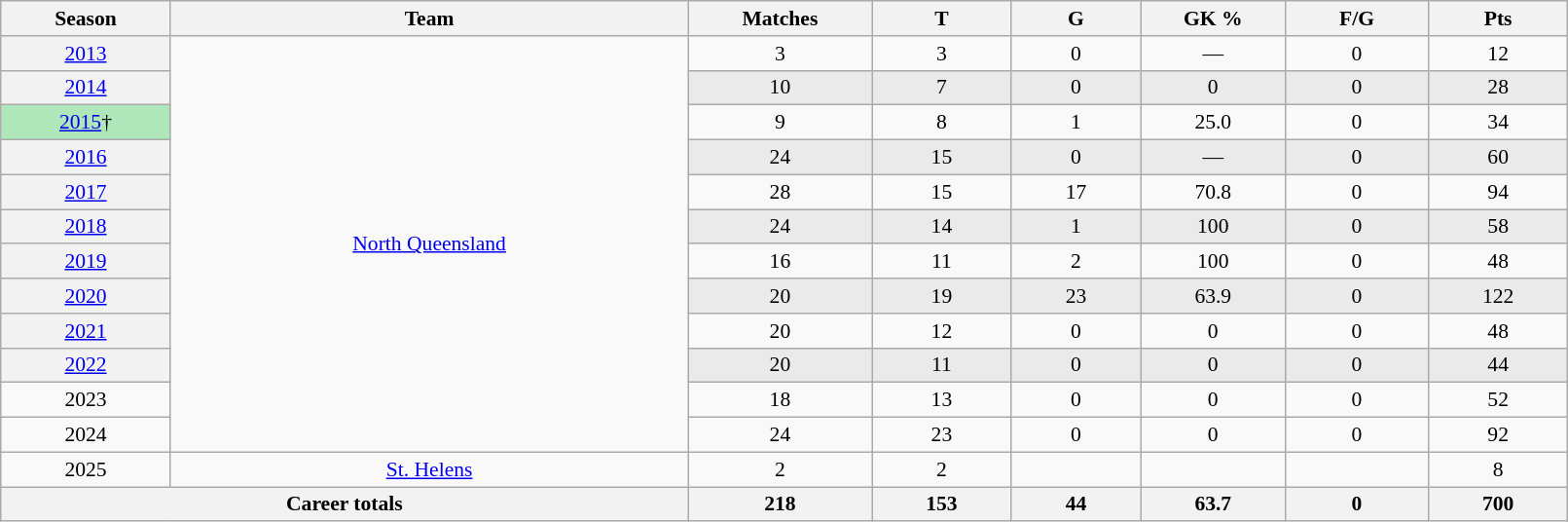<table class="wikitable sortable"  style="font-size:90%; text-align:center; width:85%;">
<tr>
<th width=2%>Season</th>
<th width=8%>Team</th>
<th width=2%>Matches</th>
<th width=2%>T</th>
<th width=2%>G</th>
<th width=2%>GK %</th>
<th width=2%>F/G</th>
<th width=2%>Pts</th>
</tr>
<tr>
<th scope="row" style="text-align:center; font-weight:normal"><a href='#'>2013</a></th>
<td rowspan="12" style="text-align:center;"> <a href='#'>North Queensland</a></td>
<td>3</td>
<td>3</td>
<td>0</td>
<td>—</td>
<td>0</td>
<td>12</td>
</tr>
<tr style="background:#eaeaea;">
<th scope="row" style="text-align:center; font-weight:normal"><a href='#'>2014</a></th>
<td>10</td>
<td>7</td>
<td>0</td>
<td>0</td>
<td>0</td>
<td>28</td>
</tr>
<tr>
<th scope="row" style="text-align:center; font-weight:normal; background:#afe6ba;"><a href='#'>2015</a>†</th>
<td>9</td>
<td>8</td>
<td>1</td>
<td>25.0</td>
<td>0</td>
<td>34</td>
</tr>
<tr style="background:#eaeaea;">
<th scope="row" style="text-align:center; font-weight:normal"><a href='#'>2016</a></th>
<td>24</td>
<td>15</td>
<td>0</td>
<td>—</td>
<td>0</td>
<td>60</td>
</tr>
<tr>
<th scope="row" style="text-align:center; font-weight:normal"><a href='#'>2017</a></th>
<td>28</td>
<td>15</td>
<td>17</td>
<td>70.8</td>
<td>0</td>
<td>94</td>
</tr>
<tr style="background:#eaeaea;">
<th scope="row" style="text-align:center; font-weight:normal"><a href='#'>2018</a></th>
<td>24</td>
<td>14</td>
<td>1</td>
<td>100</td>
<td>0</td>
<td>58</td>
</tr>
<tr>
<th scope="row" style="text-align:center; font-weight:normal"><a href='#'>2019</a></th>
<td>16</td>
<td>11</td>
<td>2</td>
<td>100</td>
<td>0</td>
<td>48</td>
</tr>
<tr style="background:#eaeaea;">
<th scope="row" style="text-align:center; font-weight:normal"><a href='#'>2020</a></th>
<td>20</td>
<td>19</td>
<td>23</td>
<td>63.9</td>
<td>0</td>
<td>122</td>
</tr>
<tr>
<th scope="row" style="text-align:center; font-weight:normal"><a href='#'>2021</a></th>
<td>20</td>
<td>12</td>
<td>0</td>
<td>0</td>
<td>0</td>
<td>48</td>
</tr>
<tr style="background:#eaeaea;">
<th scope="row" style="text-align:center; font-weight:normal"><a href='#'>2022</a></th>
<td>20</td>
<td>11</td>
<td>0</td>
<td>0</td>
<td>0</td>
<td>44</td>
</tr>
<tr>
<td>2023</td>
<td>18</td>
<td>13</td>
<td>0</td>
<td>0</td>
<td>0</td>
<td>52</td>
</tr>
<tr>
<td>2024</td>
<td>24</td>
<td>23</td>
<td>0</td>
<td>0</td>
<td>0</td>
<td>92</td>
</tr>
<tr>
<td>2025</td>
<td> <a href='#'>St. Helens</a></td>
<td>2</td>
<td>2</td>
<td></td>
<td></td>
<td></td>
<td>8</td>
</tr>
<tr class="sortbottom">
<th colspan="2">Career totals</th>
<th>218</th>
<th>153</th>
<th>44</th>
<th>63.7</th>
<th>0</th>
<th>700</th>
</tr>
</table>
